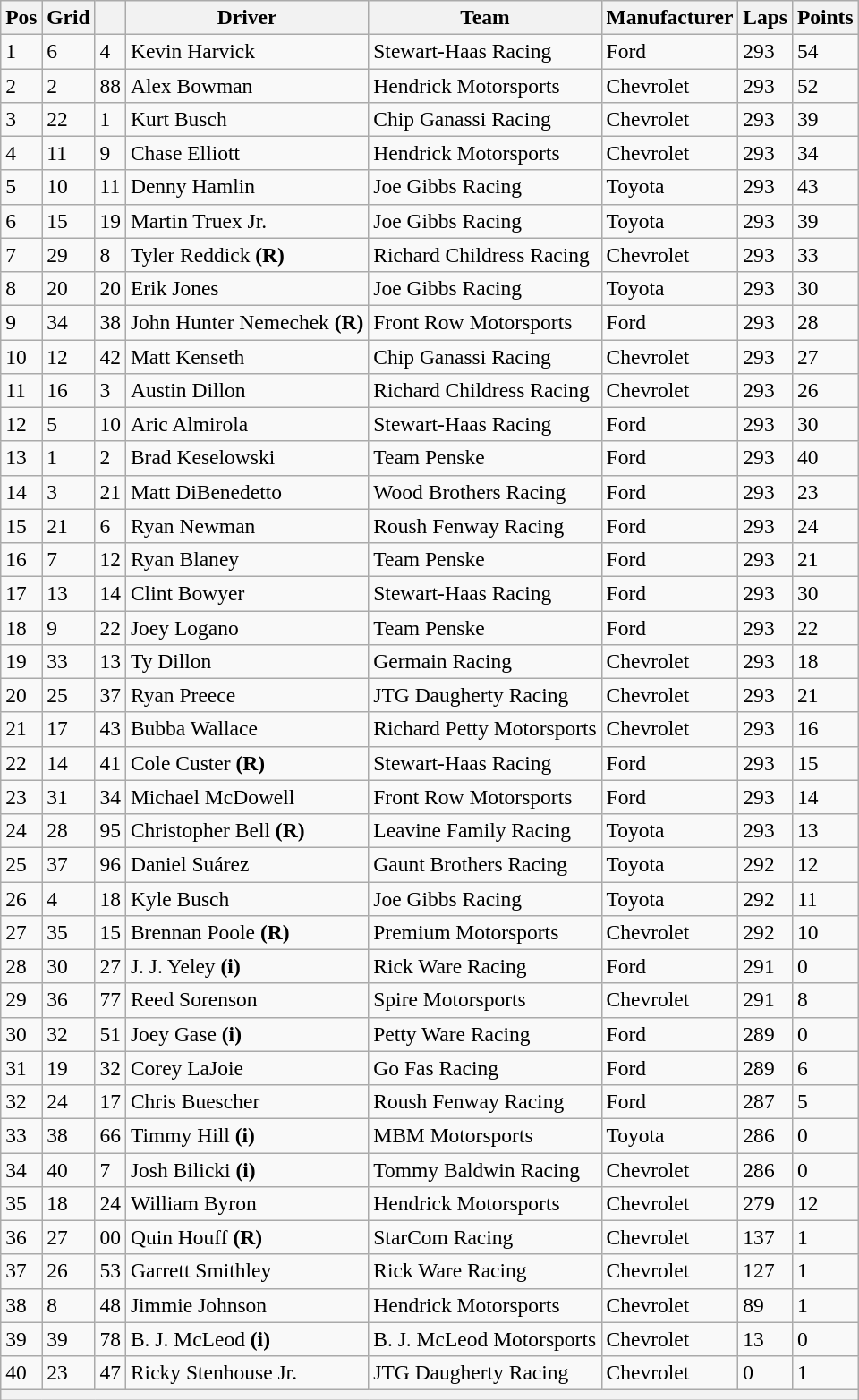<table class="wikitable" style="font-size:98%">
<tr>
<th>Pos</th>
<th>Grid</th>
<th></th>
<th>Driver</th>
<th>Team</th>
<th>Manufacturer</th>
<th>Laps</th>
<th>Points</th>
</tr>
<tr>
<td>1</td>
<td>6</td>
<td>4</td>
<td>Kevin Harvick</td>
<td>Stewart-Haas Racing</td>
<td>Ford</td>
<td>293</td>
<td>54</td>
</tr>
<tr>
<td>2</td>
<td>2</td>
<td>88</td>
<td>Alex Bowman</td>
<td>Hendrick Motorsports</td>
<td>Chevrolet</td>
<td>293</td>
<td>52</td>
</tr>
<tr>
<td>3</td>
<td>22</td>
<td>1</td>
<td>Kurt Busch</td>
<td>Chip Ganassi Racing</td>
<td>Chevrolet</td>
<td>293</td>
<td>39</td>
</tr>
<tr>
<td>4</td>
<td>11</td>
<td>9</td>
<td>Chase Elliott</td>
<td>Hendrick Motorsports</td>
<td>Chevrolet</td>
<td>293</td>
<td>34</td>
</tr>
<tr>
<td>5</td>
<td>10</td>
<td>11</td>
<td>Denny Hamlin</td>
<td>Joe Gibbs Racing</td>
<td>Toyota</td>
<td>293</td>
<td>43</td>
</tr>
<tr>
<td>6</td>
<td>15</td>
<td>19</td>
<td>Martin Truex Jr.</td>
<td>Joe Gibbs Racing</td>
<td>Toyota</td>
<td>293</td>
<td>39</td>
</tr>
<tr>
<td>7</td>
<td>29</td>
<td>8</td>
<td>Tyler Reddick <strong>(R)</strong></td>
<td>Richard Childress Racing</td>
<td>Chevrolet</td>
<td>293</td>
<td>33</td>
</tr>
<tr>
<td>8</td>
<td>20</td>
<td>20</td>
<td>Erik Jones</td>
<td>Joe Gibbs Racing</td>
<td>Toyota</td>
<td>293</td>
<td>30</td>
</tr>
<tr>
<td>9</td>
<td>34</td>
<td>38</td>
<td>John Hunter Nemechek <strong>(R)</strong></td>
<td>Front Row Motorsports</td>
<td>Ford</td>
<td>293</td>
<td>28</td>
</tr>
<tr>
<td>10</td>
<td>12</td>
<td>42</td>
<td>Matt Kenseth</td>
<td>Chip Ganassi Racing</td>
<td>Chevrolet</td>
<td>293</td>
<td>27</td>
</tr>
<tr>
<td>11</td>
<td>16</td>
<td>3</td>
<td>Austin Dillon</td>
<td>Richard Childress Racing</td>
<td>Chevrolet</td>
<td>293</td>
<td>26</td>
</tr>
<tr>
<td>12</td>
<td>5</td>
<td>10</td>
<td>Aric Almirola</td>
<td>Stewart-Haas Racing</td>
<td>Ford</td>
<td>293</td>
<td>30</td>
</tr>
<tr>
<td>13</td>
<td>1</td>
<td>2</td>
<td>Brad Keselowski</td>
<td>Team Penske</td>
<td>Ford</td>
<td>293</td>
<td>40</td>
</tr>
<tr>
<td>14</td>
<td>3</td>
<td>21</td>
<td>Matt DiBenedetto</td>
<td>Wood Brothers Racing</td>
<td>Ford</td>
<td>293</td>
<td>23</td>
</tr>
<tr>
<td>15</td>
<td>21</td>
<td>6</td>
<td>Ryan Newman</td>
<td>Roush Fenway Racing</td>
<td>Ford</td>
<td>293</td>
<td>24</td>
</tr>
<tr>
<td>16</td>
<td>7</td>
<td>12</td>
<td>Ryan Blaney</td>
<td>Team Penske</td>
<td>Ford</td>
<td>293</td>
<td>21</td>
</tr>
<tr>
<td>17</td>
<td>13</td>
<td>14</td>
<td>Clint Bowyer</td>
<td>Stewart-Haas Racing</td>
<td>Ford</td>
<td>293</td>
<td>30</td>
</tr>
<tr>
<td>18</td>
<td>9</td>
<td>22</td>
<td>Joey Logano</td>
<td>Team Penske</td>
<td>Ford</td>
<td>293</td>
<td>22</td>
</tr>
<tr>
<td>19</td>
<td>33</td>
<td>13</td>
<td>Ty Dillon</td>
<td>Germain Racing</td>
<td>Chevrolet</td>
<td>293</td>
<td>18</td>
</tr>
<tr>
<td>20</td>
<td>25</td>
<td>37</td>
<td>Ryan Preece</td>
<td>JTG Daugherty Racing</td>
<td>Chevrolet</td>
<td>293</td>
<td>21</td>
</tr>
<tr>
<td>21</td>
<td>17</td>
<td>43</td>
<td>Bubba Wallace</td>
<td>Richard Petty Motorsports</td>
<td>Chevrolet</td>
<td>293</td>
<td>16</td>
</tr>
<tr>
<td>22</td>
<td>14</td>
<td>41</td>
<td>Cole Custer <strong>(R)</strong></td>
<td>Stewart-Haas Racing</td>
<td>Ford</td>
<td>293</td>
<td>15</td>
</tr>
<tr>
<td>23</td>
<td>31</td>
<td>34</td>
<td>Michael McDowell</td>
<td>Front Row Motorsports</td>
<td>Ford</td>
<td>293</td>
<td>14</td>
</tr>
<tr>
<td>24</td>
<td>28</td>
<td>95</td>
<td>Christopher Bell <strong>(R)</strong></td>
<td>Leavine Family Racing</td>
<td>Toyota</td>
<td>293</td>
<td>13</td>
</tr>
<tr>
<td>25</td>
<td>37</td>
<td>96</td>
<td>Daniel Suárez</td>
<td>Gaunt Brothers Racing</td>
<td>Toyota</td>
<td>292</td>
<td>12</td>
</tr>
<tr>
<td>26</td>
<td>4</td>
<td>18</td>
<td>Kyle Busch</td>
<td>Joe Gibbs Racing</td>
<td>Toyota</td>
<td>292</td>
<td>11</td>
</tr>
<tr>
<td>27</td>
<td>35</td>
<td>15</td>
<td>Brennan Poole <strong>(R)</strong></td>
<td>Premium Motorsports</td>
<td>Chevrolet</td>
<td>292</td>
<td>10</td>
</tr>
<tr>
<td>28</td>
<td>30</td>
<td>27</td>
<td>J. J. Yeley <strong>(i)</strong></td>
<td>Rick Ware Racing</td>
<td>Ford</td>
<td>291</td>
<td>0</td>
</tr>
<tr>
<td>29</td>
<td>36</td>
<td>77</td>
<td>Reed Sorenson</td>
<td>Spire Motorsports</td>
<td>Chevrolet</td>
<td>291</td>
<td>8</td>
</tr>
<tr>
<td>30</td>
<td>32</td>
<td>51</td>
<td>Joey Gase <strong>(i)</strong></td>
<td>Petty Ware Racing</td>
<td>Ford</td>
<td>289</td>
<td>0</td>
</tr>
<tr>
<td>31</td>
<td>19</td>
<td>32</td>
<td>Corey LaJoie</td>
<td>Go Fas Racing</td>
<td>Ford</td>
<td>289</td>
<td>6</td>
</tr>
<tr>
<td>32</td>
<td>24</td>
<td>17</td>
<td>Chris Buescher</td>
<td>Roush Fenway Racing</td>
<td>Ford</td>
<td>287</td>
<td>5</td>
</tr>
<tr>
<td>33</td>
<td>38</td>
<td>66</td>
<td>Timmy Hill <strong>(i)</strong></td>
<td>MBM Motorsports</td>
<td>Toyota</td>
<td>286</td>
<td>0</td>
</tr>
<tr>
<td>34</td>
<td>40</td>
<td>7</td>
<td>Josh Bilicki <strong>(i)</strong></td>
<td>Tommy Baldwin Racing</td>
<td>Chevrolet</td>
<td>286</td>
<td>0</td>
</tr>
<tr>
<td>35</td>
<td>18</td>
<td>24</td>
<td>William Byron</td>
<td>Hendrick Motorsports</td>
<td>Chevrolet</td>
<td>279</td>
<td>12</td>
</tr>
<tr>
<td>36</td>
<td>27</td>
<td>00</td>
<td>Quin Houff <strong>(R)</strong></td>
<td>StarCom Racing</td>
<td>Chevrolet</td>
<td>137</td>
<td>1</td>
</tr>
<tr>
<td>37</td>
<td>26</td>
<td>53</td>
<td>Garrett Smithley</td>
<td>Rick Ware Racing</td>
<td>Chevrolet</td>
<td>127</td>
<td>1</td>
</tr>
<tr>
<td>38</td>
<td>8</td>
<td>48</td>
<td>Jimmie Johnson</td>
<td>Hendrick Motorsports</td>
<td>Chevrolet</td>
<td>89</td>
<td>1</td>
</tr>
<tr>
<td>39</td>
<td>39</td>
<td>78</td>
<td>B. J. McLeod <strong>(i)</strong></td>
<td>B. J. McLeod Motorsports</td>
<td>Chevrolet</td>
<td>13</td>
<td>0</td>
</tr>
<tr>
<td>40</td>
<td>23</td>
<td>47</td>
<td>Ricky Stenhouse Jr.</td>
<td>JTG Daugherty Racing</td>
<td>Chevrolet</td>
<td>0</td>
<td>1</td>
</tr>
<tr>
<th colspan="8"></th>
</tr>
</table>
